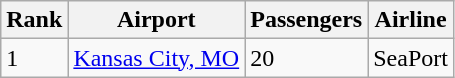<table class="wikitable">
<tr>
<th>Rank</th>
<th>Airport</th>
<th>Passengers</th>
<th>Airline</th>
</tr>
<tr>
<td>1</td>
<td><a href='#'>Kansas City, MO</a></td>
<td>20</td>
<td>SeaPort</td>
</tr>
</table>
